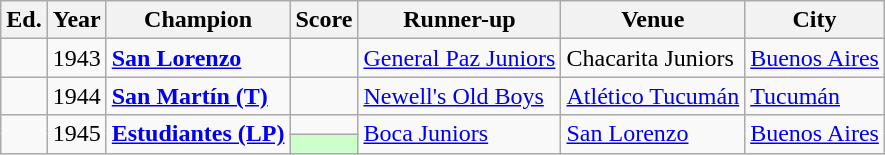<table class="wikitable sortable">
<tr>
<th width=px>Ed.</th>
<th width=px>Year</th>
<th width= px>Champion</th>
<th width=px>Score</th>
<th width= px>Runner-up</th>
<th width= px>Venue</th>
<th width= px>City</th>
</tr>
<tr>
<td></td>
<td>1943</td>
<td><strong><a href='#'>San Lorenzo</a></strong></td>
<td></td>
<td><a href='#'>General Paz Juniors</a></td>
<td>Chacarita Juniors</td>
<td><a href='#'>Buenos Aires</a></td>
</tr>
<tr>
<td></td>
<td>1944</td>
<td><strong><a href='#'>San Martín (T)</a></strong></td>
<td></td>
<td><a href='#'>Newell's Old Boys</a></td>
<td><a href='#'>Atlético Tucumán</a></td>
<td><a href='#'>Tucumán</a></td>
</tr>
<tr>
<td rowspan=2></td>
<td rowspan=2>1945</td>
<td rowspan=2><strong><a href='#'>Estudiantes (LP)</a></strong></td>
<td></td>
<td rowspan=2><a href='#'>Boca Juniors</a></td>
<td rowspan=2><a href='#'>San Lorenzo</a></td>
<td rowspan=2><a href='#'>Buenos Aires</a></td>
</tr>
<tr>
<td bgcolor=#ccffcc></td>
</tr>
</table>
